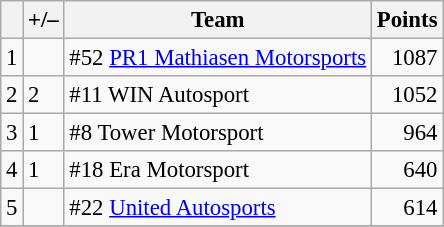<table class="wikitable" style="font-size: 95%;">
<tr>
<th scope="col"></th>
<th scope="col">+/–</th>
<th scope="col">Team</th>
<th scope="col">Points</th>
</tr>
<tr>
<td align=center>1</td>
<td align="left"></td>
<td> #52 <a href='#'>PR1 Mathiasen Motorsports</a></td>
<td align=right>1087</td>
</tr>
<tr>
<td align=center>2</td>
<td align="left"> 2</td>
<td> #11 WIN Autosport</td>
<td align=right>1052</td>
</tr>
<tr>
<td align=center>3</td>
<td align="left"> 1</td>
<td> #8 Tower Motorsport</td>
<td align=right>964</td>
</tr>
<tr>
<td align=center>4</td>
<td align="left"> 1</td>
<td> #18 Era Motorsport</td>
<td align=right>640</td>
</tr>
<tr>
<td align=center>5</td>
<td align="left"></td>
<td> #22 <a href='#'>United Autosports</a></td>
<td align=right>614</td>
</tr>
<tr>
</tr>
</table>
